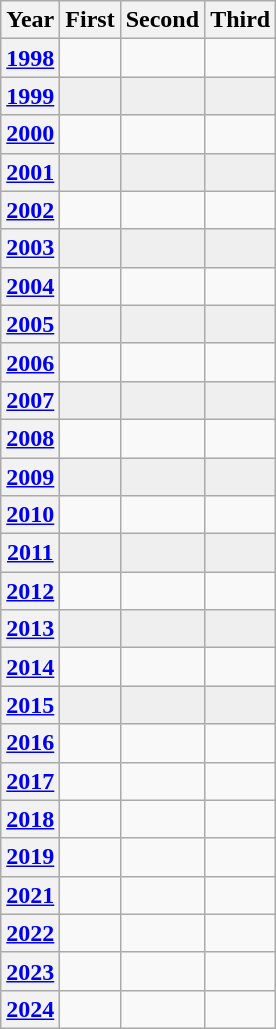<table class = "wikitable sortable" style="font-size:100%">
<tr>
<th>Year</th>
<th>First</th>
<th>Second</th>
<th>Third</th>
</tr>
<tr>
<th><a href='#'>1998</a></th>
<td></td>
<td></td>
<td></td>
</tr>
<tr bgcolor="#efefef">
<th><a href='#'>1999</a></th>
<td></td>
<td></td>
<td></td>
</tr>
<tr>
<th><a href='#'>2000</a></th>
<td></td>
<td></td>
<td></td>
</tr>
<tr bgcolor="#efefef">
<th><a href='#'>2001</a></th>
<td></td>
<td></td>
<td></td>
</tr>
<tr>
<th><a href='#'>2002</a></th>
<td></td>
<td></td>
<td></td>
</tr>
<tr bgcolor="#efefef">
<th><a href='#'>2003</a></th>
<td></td>
<td></td>
<td></td>
</tr>
<tr>
<th><a href='#'>2004</a></th>
<td></td>
<td></td>
<td></td>
</tr>
<tr bgcolor="#efefef">
<th><a href='#'>2005</a></th>
<td></td>
<td></td>
<td></td>
</tr>
<tr>
<th><a href='#'>2006</a></th>
<td></td>
<td></td>
<td></td>
</tr>
<tr bgcolor="#efefef">
<th><a href='#'>2007</a></th>
<td></td>
<td></td>
<td></td>
</tr>
<tr>
<th><a href='#'>2008</a></th>
<td></td>
<td></td>
<td></td>
</tr>
<tr bgcolor="#efefef">
<th><a href='#'>2009</a></th>
<td></td>
<td></td>
<td></td>
</tr>
<tr>
<th><a href='#'>2010</a></th>
<td></td>
<td></td>
<td></td>
</tr>
<tr bgcolor="#efefef">
<th><a href='#'>2011</a></th>
<td></td>
<td></td>
<td></td>
</tr>
<tr>
<th><a href='#'>2012</a></th>
<td></td>
<td></td>
<td></td>
</tr>
<tr bgcolor="#efefef">
<th><a href='#'>2013</a></th>
<td></td>
<td></td>
<td></td>
</tr>
<tr>
<th><a href='#'>2014</a></th>
<td></td>
<td></td>
<td></td>
</tr>
<tr bgcolor="#efefef">
<th><a href='#'>2015</a></th>
<td></td>
<td></td>
<td></td>
</tr>
<tr>
<th><a href='#'>2016</a></th>
<td></td>
<td></td>
<td></td>
</tr>
<tr>
<th><a href='#'>2017</a></th>
<td></td>
<td></td>
<td></td>
</tr>
<tr>
<th><a href='#'>2018</a></th>
<td></td>
<td></td>
<td></td>
</tr>
<tr>
<th><a href='#'>2019</a></th>
<td></td>
<td></td>
<td><br></td>
</tr>
<tr>
<th><a href='#'>2021</a></th>
<td></td>
<td></td>
<td></td>
</tr>
<tr>
<th><a href='#'>2022</a></th>
<td></td>
<td></td>
<td></td>
</tr>
<tr>
<th><a href='#'>2023</a></th>
<td></td>
<td></td>
<td></td>
</tr>
<tr>
<th><a href='#'>2024</a></th>
<td></td>
<td></td>
<td></td>
</tr>
</table>
